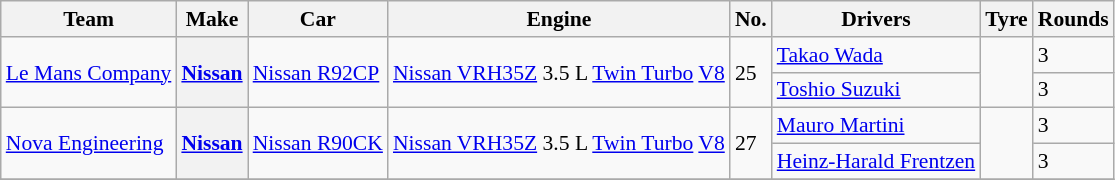<table class="wikitable" style="font-size: 90%;">
<tr>
<th>Team</th>
<th>Make</th>
<th>Car</th>
<th>Engine</th>
<th>No.</th>
<th>Drivers</th>
<th>Tyre</th>
<th>Rounds</th>
</tr>
<tr>
<td rowspan=2><a href='#'>Le Mans Company</a></td>
<th rowspan=2><a href='#'>Nissan</a></th>
<td rowspan=2><a href='#'>Nissan R92CP</a></td>
<td rowspan=2><a href='#'>Nissan VRH35Z</a> 3.5 L <a href='#'>Twin Turbo</a> <a href='#'>V8</a></td>
<td rowspan=2>25</td>
<td> <a href='#'>Takao Wada</a></td>
<td rowspan=2></td>
<td>3</td>
</tr>
<tr>
<td> <a href='#'>Toshio Suzuki</a></td>
<td>3</td>
</tr>
<tr>
<td rowspan=2><a href='#'>Nova Engineering</a></td>
<th rowspan=2><a href='#'>Nissan</a></th>
<td rowspan=2><a href='#'>Nissan R90CK</a></td>
<td rowspan=2><a href='#'>Nissan VRH35Z</a> 3.5 L <a href='#'>Twin Turbo</a> <a href='#'>V8</a></td>
<td rowspan=2>27</td>
<td> <a href='#'>Mauro Martini</a></td>
<td rowspan=2></td>
<td>3</td>
</tr>
<tr>
<td> <a href='#'>Heinz-Harald Frentzen</a></td>
<td>3</td>
</tr>
<tr>
</tr>
</table>
